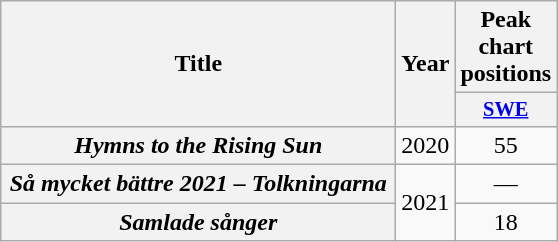<table class="wikitable plainrowheaders" style="text-align:center;">
<tr>
<th scope="col" rowspan="2" style="width:16em;">Title</th>
<th scope="col" rowspan="2" style="width:1em;">Year</th>
<th scope="col" colspan="1">Peak chart positions</th>
</tr>
<tr>
<th scope="col" style="width:3em;font-size:85%;"><a href='#'>SWE</a><br></th>
</tr>
<tr>
<th scope="row"><em>Hymns to the Rising Sun</em></th>
<td>2020</td>
<td>55</td>
</tr>
<tr>
<th scope="row"><em>Så mycket bättre 2021 – Tolkningarna</em></th>
<td rowspan="2">2021</td>
<td>—</td>
</tr>
<tr>
<th scope="row"><em>Samlade sånger</em></th>
<td>18<br></td>
</tr>
</table>
